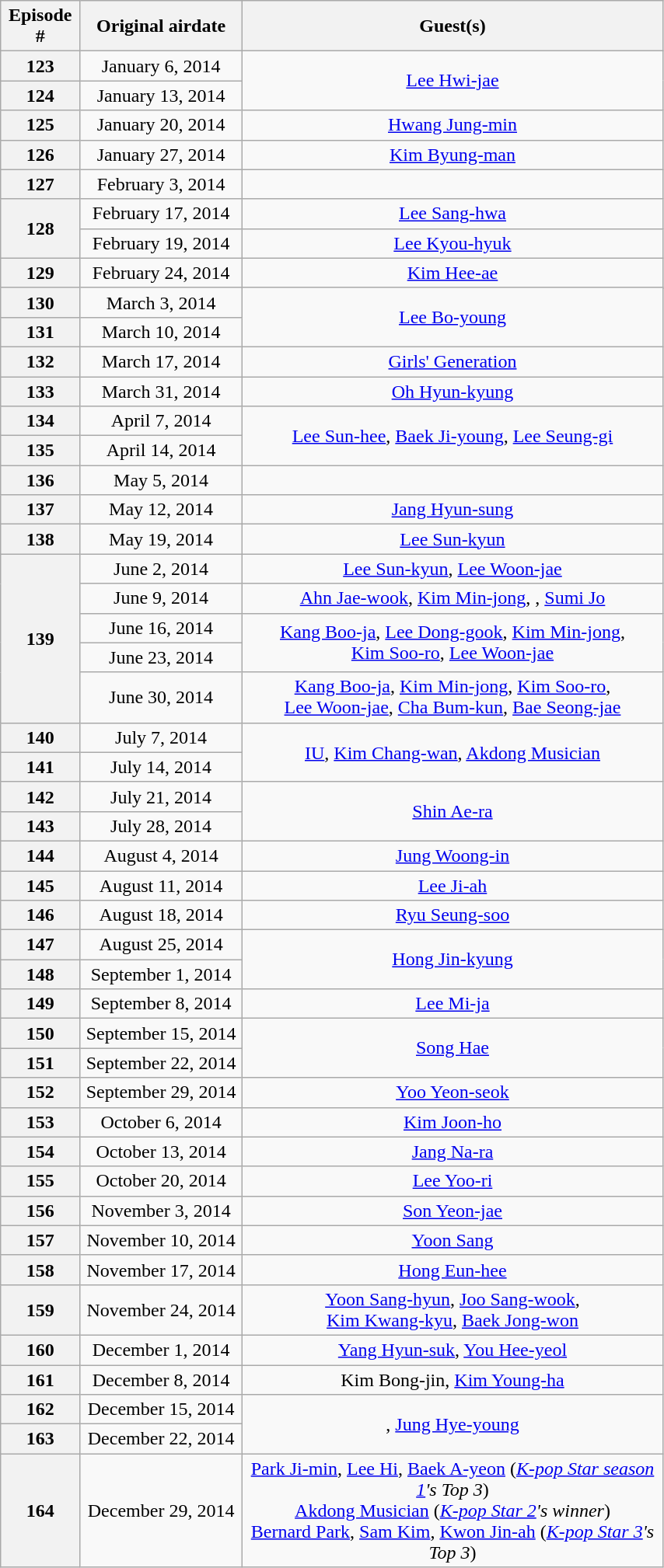<table class="wikitable" style="font-size:100%; text-align:center; width:45%;">
<tr>
<th width="1%">Episode #</th>
<th width="10%">Original airdate</th>
<th width="30%">Guest(s)</th>
</tr>
<tr>
<th>123</th>
<td>January 6, 2014</td>
<td rowspan="2"><a href='#'>Lee Hwi-jae</a></td>
</tr>
<tr>
<th>124</th>
<td>January 13, 2014</td>
</tr>
<tr>
<th>125</th>
<td>January 20, 2014</td>
<td><a href='#'>Hwang Jung-min</a></td>
</tr>
<tr>
<th>126</th>
<td>January 27, 2014</td>
<td><a href='#'>Kim Byung-man</a></td>
</tr>
<tr>
<th>127</th>
<td>February 3, 2014</td>
<td></td>
</tr>
<tr>
<th rowspan="2">128</th>
<td>February 17, 2014</td>
<td><a href='#'>Lee Sang-hwa</a></td>
</tr>
<tr>
<td>February 19, 2014</td>
<td><a href='#'>Lee Kyou-hyuk</a></td>
</tr>
<tr>
<th>129</th>
<td>February 24, 2014</td>
<td rowspan="2"><a href='#'>Kim Hee-ae</a></td>
</tr>
<tr>
<th rowspan="2">130</th>
<td rowspan="2">March 3, 2014</td>
</tr>
<tr>
<td rowspan="2"><a href='#'>Lee Bo-young</a></td>
</tr>
<tr>
<th>131</th>
<td>March 10, 2014</td>
</tr>
<tr>
<th>132</th>
<td>March 17, 2014</td>
<td><a href='#'>Girls' Generation</a></td>
</tr>
<tr>
<th>133</th>
<td>March 31, 2014</td>
<td><a href='#'>Oh Hyun-kyung</a></td>
</tr>
<tr>
<th>134</th>
<td>April 7, 2014</td>
<td rowspan="2"><a href='#'>Lee Sun-hee</a>, <a href='#'>Baek Ji-young</a>, <a href='#'>Lee Seung-gi</a></td>
</tr>
<tr>
<th>135</th>
<td>April 14, 2014</td>
</tr>
<tr>
<th>136</th>
<td>May 5, 2014</td>
<td></td>
</tr>
<tr>
<th>137</th>
<td>May 12, 2014</td>
<td><a href='#'>Jang Hyun-sung</a></td>
</tr>
<tr>
<th>138</th>
<td>May 19, 2014</td>
<td><a href='#'>Lee Sun-kyun</a></td>
</tr>
<tr>
<th rowspan=5>139</th>
<td>June 2, 2014</td>
<td><a href='#'>Lee Sun-kyun</a>, <a href='#'>Lee Woon-jae</a></td>
</tr>
<tr>
<td>June 9, 2014</td>
<td><a href='#'>Ahn Jae-wook</a>, <a href='#'>Kim Min-jong</a>, , <a href='#'>Sumi Jo</a></td>
</tr>
<tr>
<td>June 16, 2014</td>
<td rowspan="2"><a href='#'>Kang Boo-ja</a>, <a href='#'>Lee Dong-gook</a>, <a href='#'>Kim Min-jong</a>,<br><a href='#'>Kim Soo-ro</a>, <a href='#'>Lee Woon-jae</a></td>
</tr>
<tr>
<td>June 23, 2014</td>
</tr>
<tr>
<td>June 30, 2014</td>
<td><a href='#'>Kang Boo-ja</a>, <a href='#'>Kim Min-jong</a>, <a href='#'>Kim Soo-ro</a>,<br><a href='#'>Lee Woon-jae</a>, <a href='#'>Cha Bum-kun</a>, <a href='#'>Bae Seong-jae</a></td>
</tr>
<tr>
<th>140</th>
<td>July 7, 2014</td>
<td rowspan="2"><a href='#'>IU</a>, <a href='#'>Kim Chang-wan</a>, <a href='#'>Akdong Musician</a></td>
</tr>
<tr>
<th>141</th>
<td>July 14, 2014</td>
</tr>
<tr>
<th>142</th>
<td>July 21, 2014</td>
<td rowspan="2"><a href='#'>Shin Ae-ra</a></td>
</tr>
<tr>
<th>143</th>
<td>July 28, 2014</td>
</tr>
<tr>
<th>144</th>
<td>August 4, 2014</td>
<td><a href='#'>Jung Woong-in</a></td>
</tr>
<tr>
<th>145</th>
<td>August 11, 2014</td>
<td><a href='#'>Lee Ji-ah</a></td>
</tr>
<tr>
<th>146</th>
<td>August 18, 2014</td>
<td><a href='#'>Ryu Seung-soo</a></td>
</tr>
<tr>
<th>147</th>
<td>August 25, 2014</td>
<td rowspan=2><a href='#'>Hong Jin-kyung</a></td>
</tr>
<tr>
<th>148</th>
<td>September 1, 2014</td>
</tr>
<tr>
<th>149</th>
<td>September 8, 2014</td>
<td><a href='#'>Lee Mi-ja</a></td>
</tr>
<tr>
<th>150</th>
<td>September 15, 2014</td>
<td rowspan=2><a href='#'>Song Hae</a></td>
</tr>
<tr>
<th>151</th>
<td>September 22, 2014</td>
</tr>
<tr>
<th>152</th>
<td>September 29, 2014</td>
<td><a href='#'>Yoo Yeon-seok</a></td>
</tr>
<tr>
<th>153</th>
<td>October 6, 2014</td>
<td><a href='#'>Kim Joon-ho</a></td>
</tr>
<tr>
<th>154</th>
<td>October 13, 2014</td>
<td><a href='#'>Jang Na-ra</a></td>
</tr>
<tr>
<th>155</th>
<td>October 20, 2014</td>
<td><a href='#'>Lee Yoo-ri</a></td>
</tr>
<tr>
<th>156</th>
<td>November 3, 2014</td>
<td><a href='#'>Son Yeon-jae</a></td>
</tr>
<tr>
<th>157</th>
<td>November 10, 2014</td>
<td><a href='#'>Yoon Sang</a></td>
</tr>
<tr>
<th>158</th>
<td>November 17, 2014</td>
<td><a href='#'>Hong Eun-hee</a></td>
</tr>
<tr>
<th>159</th>
<td>November 24, 2014</td>
<td><a href='#'>Yoon Sang-hyun</a>, <a href='#'>Joo Sang-wook</a>,<br><a href='#'>Kim Kwang-kyu</a>, <a href='#'>Baek Jong-won</a></td>
</tr>
<tr>
<th>160</th>
<td>December 1, 2014</td>
<td><a href='#'>Yang Hyun-suk</a>, <a href='#'>You Hee-yeol</a></td>
</tr>
<tr>
<th>161</th>
<td>December 8, 2014</td>
<td>Kim Bong-jin, <a href='#'>Kim Young-ha</a></td>
</tr>
<tr>
<th>162</th>
<td>December 15, 2014</td>
<td rowspan=2>, <a href='#'>Jung Hye-young</a></td>
</tr>
<tr>
<th>163</th>
<td>December 22, 2014</td>
</tr>
<tr>
<th>164</th>
<td>December 29, 2014</td>
<td><a href='#'>Park Ji-min</a>, <a href='#'>Lee Hi</a>, <a href='#'>Baek A-yeon</a> (<em><a href='#'>K-pop Star season 1</a>'s Top 3</em>) <br> <a href='#'>Akdong Musician</a> (<em><a href='#'>K-pop Star 2</a>'s winner</em>) <br> <a href='#'>Bernard Park</a>, <a href='#'>Sam Kim</a>, <a href='#'>Kwon Jin-ah</a> (<em><a href='#'>K-pop Star 3</a>'s Top 3</em>)</td>
</tr>
</table>
